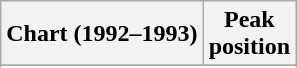<table class="wikitable plainrowheaders">
<tr>
<th scope="col">Chart (1992–1993)</th>
<th scope="col">Peak<br>position</th>
</tr>
<tr>
</tr>
<tr>
</tr>
</table>
